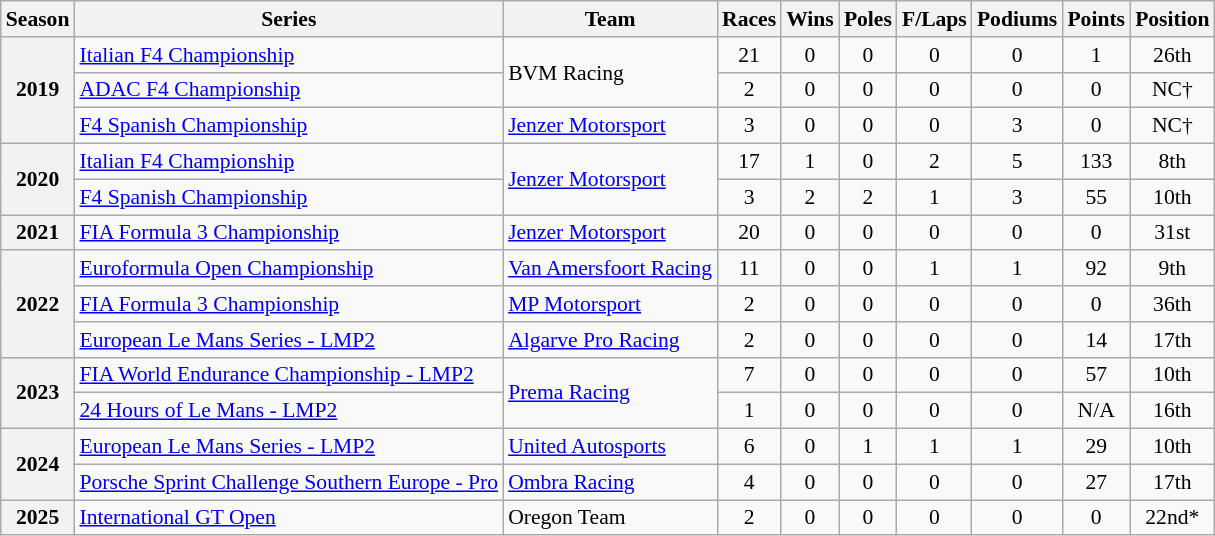<table class="wikitable" style="font-size: 90%; text-align:center">
<tr>
<th>Season</th>
<th>Series</th>
<th>Team</th>
<th>Races</th>
<th>Wins</th>
<th>Poles</th>
<th>F/Laps</th>
<th>Podiums</th>
<th>Points</th>
<th>Position</th>
</tr>
<tr>
<th rowspan=3>2019</th>
<td align=left><a href='#'>Italian F4 Championship</a></td>
<td rowspan=2 align=left>BVM Racing</td>
<td>21</td>
<td>0</td>
<td>0</td>
<td>0</td>
<td>0</td>
<td>1</td>
<td>26th</td>
</tr>
<tr>
<td align=left><a href='#'>ADAC F4 Championship</a></td>
<td>2</td>
<td>0</td>
<td>0</td>
<td>0</td>
<td>0</td>
<td>0</td>
<td>NC†</td>
</tr>
<tr>
<td align=left><a href='#'>F4 Spanish Championship</a></td>
<td align=left><a href='#'>Jenzer Motorsport</a></td>
<td>3</td>
<td>0</td>
<td>0</td>
<td>0</td>
<td>3</td>
<td>0</td>
<td>NC†</td>
</tr>
<tr>
<th rowspan=2>2020</th>
<td align=left><a href='#'>Italian F4 Championship</a></td>
<td rowspan=2 align=left><a href='#'>Jenzer Motorsport</a></td>
<td>17</td>
<td>1</td>
<td>0</td>
<td>2</td>
<td>5</td>
<td>133</td>
<td>8th</td>
</tr>
<tr>
<td align=left><a href='#'>F4 Spanish Championship</a></td>
<td>3</td>
<td>2</td>
<td>2</td>
<td>1</td>
<td>3</td>
<td>55</td>
<td>10th</td>
</tr>
<tr>
<th>2021</th>
<td align=left><a href='#'>FIA Formula 3 Championship</a></td>
<td align=left><a href='#'>Jenzer Motorsport</a></td>
<td>20</td>
<td>0</td>
<td>0</td>
<td>0</td>
<td>0</td>
<td>0</td>
<td>31st</td>
</tr>
<tr>
<th rowspan="3">2022</th>
<td align=left><a href='#'>Euroformula Open Championship</a></td>
<td align=left><a href='#'>Van Amersfoort Racing</a></td>
<td>11</td>
<td>0</td>
<td>0</td>
<td>1</td>
<td>1</td>
<td>92</td>
<td>9th</td>
</tr>
<tr>
<td align=left><a href='#'>FIA Formula 3 Championship</a></td>
<td align=left><a href='#'>MP Motorsport</a></td>
<td>2</td>
<td>0</td>
<td>0</td>
<td>0</td>
<td>0</td>
<td>0</td>
<td>36th</td>
</tr>
<tr>
<td align=left><a href='#'>European Le Mans Series - LMP2</a></td>
<td align=left><a href='#'>Algarve Pro Racing</a></td>
<td>2</td>
<td>0</td>
<td>0</td>
<td>0</td>
<td>0</td>
<td>14</td>
<td>17th</td>
</tr>
<tr>
<th rowspan="2">2023</th>
<td align=left><a href='#'>FIA World Endurance Championship - LMP2</a></td>
<td rowspan="2" align="left"><a href='#'>Prema Racing</a></td>
<td>7</td>
<td>0</td>
<td>0</td>
<td>0</td>
<td>0</td>
<td>57</td>
<td>10th</td>
</tr>
<tr>
<td align=left><a href='#'>24 Hours of Le Mans - LMP2</a></td>
<td>1</td>
<td>0</td>
<td>0</td>
<td>0</td>
<td>0</td>
<td>N/A</td>
<td>16th</td>
</tr>
<tr>
<th rowspan="2">2024</th>
<td align=left><a href='#'>European Le Mans Series - LMP2</a></td>
<td align=left><a href='#'>United Autosports</a></td>
<td>6</td>
<td>0</td>
<td>1</td>
<td>1</td>
<td>1</td>
<td>29</td>
<td>10th</td>
</tr>
<tr>
<td align=left><a href='#'>Porsche Sprint Challenge Southern Europe - Pro</a></td>
<td align=left><a href='#'>Ombra Racing</a></td>
<td>4</td>
<td>0</td>
<td>0</td>
<td>0</td>
<td>0</td>
<td>27</td>
<td>17th</td>
</tr>
<tr>
<th>2025</th>
<td align=left><a href='#'>International GT Open</a></td>
<td align=left>Oregon Team</td>
<td>2</td>
<td>0</td>
<td>0</td>
<td>0</td>
<td>0</td>
<td>0</td>
<td>22nd*</td>
</tr>
</table>
